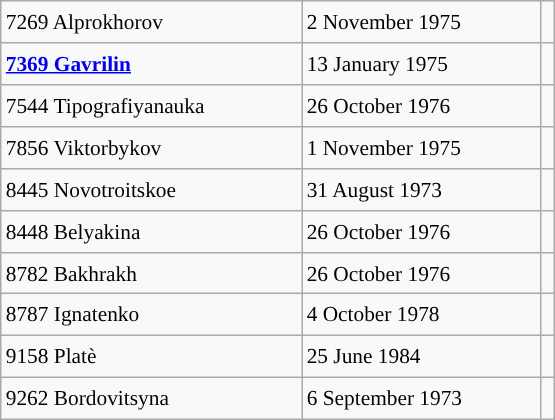<table class="wikitable" style="font-size: 89%; float: left; width: 26em; margin-right: 1em; height: 280px;">
<tr>
<td>7269 Alprokhorov</td>
<td>2 November 1975</td>
<td></td>
</tr>
<tr>
<td><strong><a href='#'>7369 Gavrilin</a></strong></td>
<td>13 January 1975</td>
<td></td>
</tr>
<tr>
<td>7544 Tipografiyanauka</td>
<td>26 October 1976</td>
<td></td>
</tr>
<tr>
<td>7856 Viktorbykov</td>
<td>1 November 1975</td>
<td></td>
</tr>
<tr>
<td>8445 Novotroitskoe</td>
<td>31 August 1973</td>
<td></td>
</tr>
<tr>
<td>8448 Belyakina</td>
<td>26 October 1976</td>
<td></td>
</tr>
<tr>
<td>8782 Bakhrakh</td>
<td>26 October 1976</td>
<td></td>
</tr>
<tr>
<td>8787 Ignatenko</td>
<td>4 October 1978</td>
<td></td>
</tr>
<tr>
<td>9158 Platè</td>
<td>25 June 1984</td>
<td></td>
</tr>
<tr>
<td>9262 Bordovitsyna</td>
<td>6 September 1973</td>
<td></td>
</tr>
</table>
